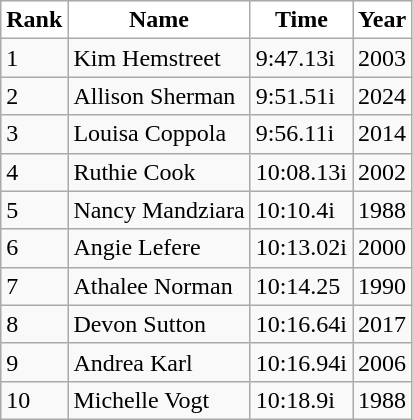<table class="wikitable">
<tr>
<th style="background:white">Rank</th>
<th style="background:white">Name</th>
<th style="background:white">Time</th>
<th style="background:white">Year</th>
</tr>
<tr>
<td>1</td>
<td>Kim Hemstreet</td>
<td>9:47.13i</td>
<td>2003</td>
</tr>
<tr>
<td>2</td>
<td>Allison Sherman</td>
<td>9:51.51i</td>
<td>2024</td>
</tr>
<tr>
<td>3</td>
<td>Louisa Coppola</td>
<td>9:56.11i</td>
<td>2014</td>
</tr>
<tr>
<td>4</td>
<td>Ruthie Cook</td>
<td>10:08.13i</td>
<td>2002</td>
</tr>
<tr>
<td>5</td>
<td>Nancy Mandziara</td>
<td>10:10.4i</td>
<td>1988</td>
</tr>
<tr>
<td>6</td>
<td>Angie Lefere</td>
<td>10:13.02i</td>
<td>2000</td>
</tr>
<tr>
<td>7</td>
<td>Athalee Norman</td>
<td>10:14.25</td>
<td>1990</td>
</tr>
<tr>
<td>8</td>
<td>Devon Sutton</td>
<td>10:16.64i</td>
<td>2017</td>
</tr>
<tr>
<td>9</td>
<td>Andrea Karl</td>
<td>10:16.94i</td>
<td>2006</td>
</tr>
<tr>
<td>10</td>
<td>Michelle Vogt</td>
<td>10:18.9i</td>
<td>1988</td>
</tr>
</table>
